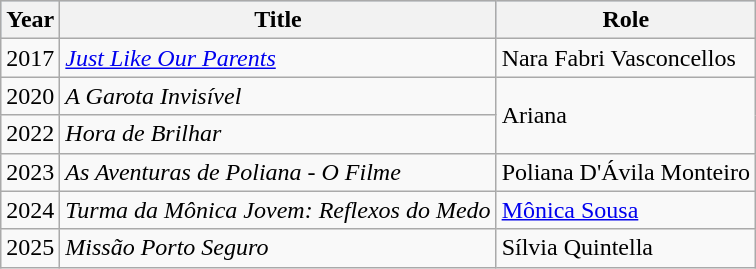<table class="wikitable">
<tr style="background:#b0c4de; text-align:center;">
<th>Year</th>
<th>Title</th>
<th>Role</th>
</tr>
<tr>
<td>2017</td>
<td><em><a href='#'>Just Like Our Parents</a></em></td>
<td>Nara Fabri Vasconcellos</td>
</tr>
<tr>
<td>2020</td>
<td><em>A Garota Invisível</em></td>
<td rowspan="2">Ariana</td>
</tr>
<tr>
<td>2022</td>
<td><em>Hora de Brilhar</em></td>
</tr>
<tr>
<td>2023</td>
<td><em>As Aventuras de Poliana - O Filme</em></td>
<td>Poliana D'Ávila Monteiro</td>
</tr>
<tr>
<td>2024</td>
<td><em>Turma da Mônica Jovem: Reflexos do Medo</em></td>
<td><a href='#'>Mônica Sousa</a></td>
</tr>
<tr>
<td>2025</td>
<td><em>Missão Porto Seguro</em></td>
<td>Sílvia Quintella</td>
</tr>
</table>
